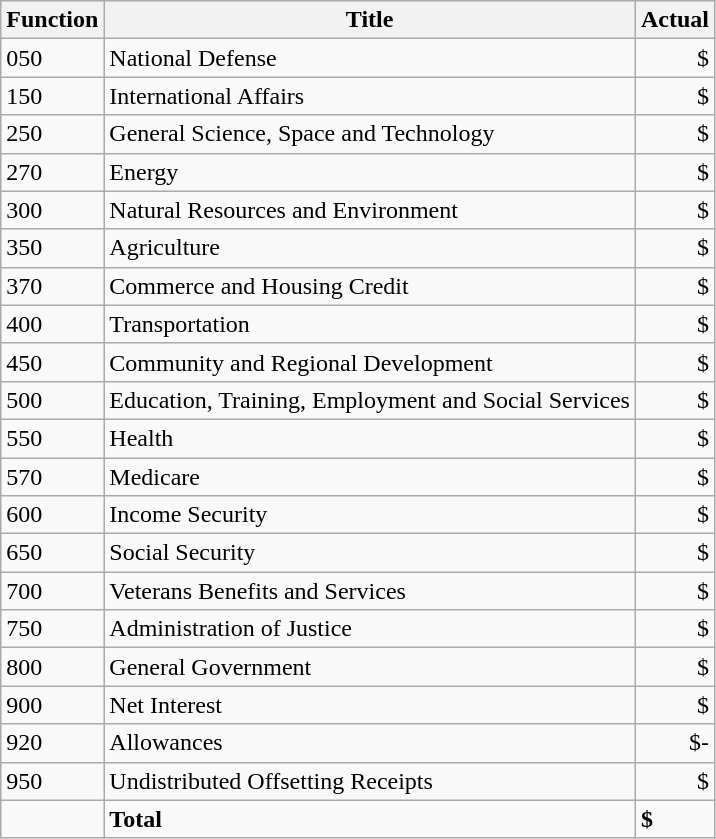<table class="wikitable sortable">
<tr>
<th>Function</th>
<th>Title</th>
<th data-sort-type="currency">Actual</th>
</tr>
<tr>
<td>050</td>
<td>National Defense</td>
<td style="text-align: right">$</td>
</tr>
<tr>
<td>150</td>
<td>International Affairs</td>
<td style="text-align: right">$</td>
</tr>
<tr>
<td>250</td>
<td>General Science, Space and Technology</td>
<td style="text-align: right">$</td>
</tr>
<tr>
<td>270</td>
<td>Energy</td>
<td style="text-align: right">$</td>
</tr>
<tr>
<td>300</td>
<td>Natural Resources and Environment</td>
<td style="text-align: right">$</td>
</tr>
<tr>
<td>350</td>
<td>Agriculture</td>
<td style="text-align: right">$</td>
</tr>
<tr>
<td>370</td>
<td>Commerce and Housing Credit</td>
<td style="text-align: right">$</td>
</tr>
<tr>
<td>400</td>
<td>Transportation</td>
<td style="text-align: right">$</td>
</tr>
<tr>
<td>450</td>
<td>Community and Regional Development</td>
<td style="text-align: right">$</td>
</tr>
<tr>
<td>500</td>
<td>Education, Training, Employment and Social Services</td>
<td style="text-align: right">$</td>
</tr>
<tr>
<td>550</td>
<td>Health</td>
<td style="text-align: right">$</td>
</tr>
<tr>
<td>570</td>
<td>Medicare</td>
<td style="text-align: right">$</td>
</tr>
<tr>
<td>600</td>
<td>Income Security</td>
<td style="text-align: right">$</td>
</tr>
<tr>
<td>650</td>
<td>Social Security</td>
<td style="text-align: right">$</td>
</tr>
<tr>
<td>700</td>
<td>Veterans Benefits and Services</td>
<td style="text-align: right">$</td>
</tr>
<tr>
<td>750</td>
<td>Administration of Justice</td>
<td style="text-align: right">$</td>
</tr>
<tr>
<td>800</td>
<td>General Government</td>
<td style="text-align: right">$</td>
</tr>
<tr>
<td>900</td>
<td>Net Interest</td>
<td style="text-align: right">$</td>
</tr>
<tr>
<td>920</td>
<td>Allowances</td>
<td style="text-align: right">$-</td>
</tr>
<tr>
<td>950</td>
<td>Undistributed Offsetting Receipts</td>
<td style="text-align: right">$</td>
</tr>
<tr class="sortbottom">
<td></td>
<td style="text-align: left"><strong>Total</strong></td>
<td><strong>$</strong></td>
</tr>
</table>
